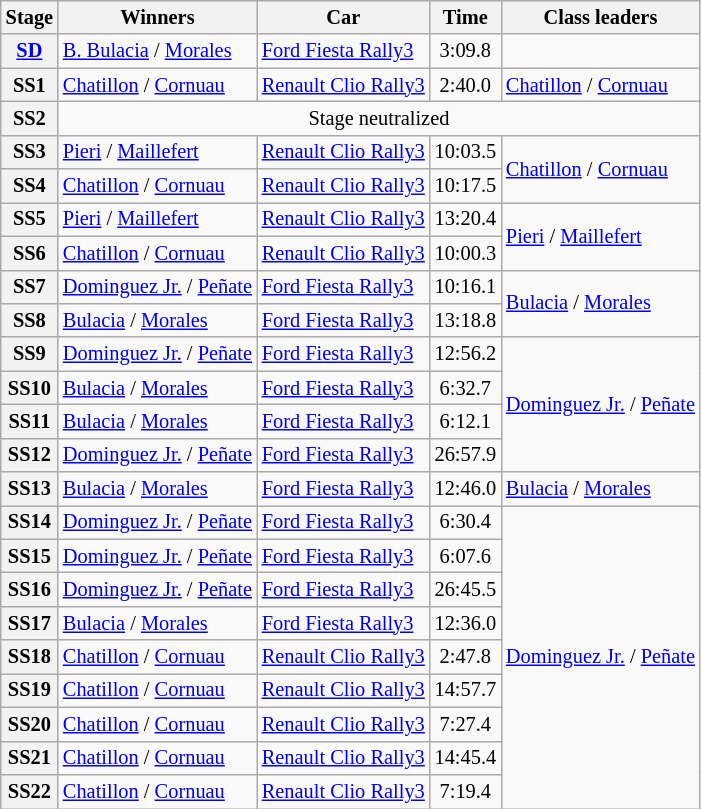<table class="wikitable" style="font-size:85%">
<tr>
<th>Stage</th>
<th>Winners</th>
<th>Car</th>
<th>Time</th>
<th>Class leaders</th>
</tr>
<tr>
<th><a href='#'>SD</a></th>
<td><a href='#'>B. Bulacia</a> / <a href='#'>Morales</a></td>
<td><a href='#'>Ford Fiesta Rally3</a></td>
<td align="center">3:09.8</td>
<td></td>
</tr>
<tr>
<th>SS1</th>
<td><a href='#'>Chatillon</a> / <a href='#'>Cornuau</a></td>
<td><a href='#'>Renault Clio Rally3</a></td>
<td align="center">2:40.0</td>
<td><a href='#'>Chatillon</a> / <a href='#'>Cornuau</a></td>
</tr>
<tr>
<th>SS2</th>
<td colspan="4" align="center">Stage neutralized</td>
</tr>
<tr>
<th>SS3</th>
<td><a href='#'>Pieri</a> / <a href='#'>Maillefert</a></td>
<td><a href='#'>Renault Clio Rally3</a></td>
<td align="center">10:03.5</td>
<td rowspan="2"><a href='#'>Chatillon</a> / <a href='#'>Cornuau</a></td>
</tr>
<tr>
<th>SS4</th>
<td><a href='#'>Chatillon</a> / <a href='#'>Cornuau</a></td>
<td><a href='#'>Renault Clio Rally3</a></td>
<td align="center">10:17.5</td>
</tr>
<tr>
<th>SS5</th>
<td><a href='#'>Pieri</a> / <a href='#'>Maillefert</a></td>
<td><a href='#'>Renault Clio Rally3</a></td>
<td align="center">13:20.4</td>
<td rowspan="2"><a href='#'>Pieri</a> / <a href='#'>Maillefert</a></td>
</tr>
<tr>
<th>SS6</th>
<td><a href='#'>Chatillon</a> / <a href='#'>Cornuau</a></td>
<td><a href='#'>Renault Clio Rally3</a></td>
<td align="center">10:00.3</td>
</tr>
<tr>
<th>SS7</th>
<td><a href='#'>Dominguez Jr.</a> / <a href='#'>Peñate</a></td>
<td><a href='#'>Ford Fiesta Rally3</a></td>
<td align="center">10:16.1</td>
<td rowspan="2"><a href='#'>Bulacia</a> / <a href='#'>Morales</a></td>
</tr>
<tr>
<th>SS8</th>
<td><a href='#'>Bulacia</a> / <a href='#'>Morales</a></td>
<td><a href='#'>Ford Fiesta Rally3</a></td>
<td align="center">13:18.8</td>
</tr>
<tr>
<th>SS9</th>
<td><a href='#'>Dominguez Jr.</a> / <a href='#'>Peñate</a></td>
<td><a href='#'>Ford Fiesta Rally3</a></td>
<td align="center">12:56.2</td>
<td rowspan="4"><a href='#'>Dominguez Jr.</a> / <a href='#'>Peñate</a></td>
</tr>
<tr>
<th>SS10</th>
<td><a href='#'>Bulacia</a> / <a href='#'>Morales</a></td>
<td><a href='#'>Ford Fiesta Rally3</a></td>
<td align="center">6:32.7</td>
</tr>
<tr>
<th>SS11</th>
<td><a href='#'>Bulacia</a> / <a href='#'>Morales</a></td>
<td><a href='#'>Ford Fiesta Rally3</a></td>
<td align="center">6:12.1</td>
</tr>
<tr>
<th>SS12</th>
<td><a href='#'>Dominguez Jr.</a> / <a href='#'>Peñate</a></td>
<td><a href='#'>Ford Fiesta Rally3</a></td>
<td align="center">26:57.9</td>
</tr>
<tr>
<th>SS13</th>
<td><a href='#'>Bulacia</a> / <a href='#'>Morales</a></td>
<td><a href='#'>Ford Fiesta Rally3</a></td>
<td align="center">12:46.0</td>
<td><a href='#'>Bulacia</a> / <a href='#'>Morales</a></td>
</tr>
<tr>
<th>SS14</th>
<td><a href='#'>Dominguez Jr.</a> / <a href='#'>Peñate</a></td>
<td><a href='#'>Ford Fiesta Rally3</a></td>
<td align="center">6:30.4</td>
<td rowspan="9"><a href='#'>Dominguez Jr.</a> / <a href='#'>Peñate</a></td>
</tr>
<tr>
<th>SS15</th>
<td><a href='#'>Dominguez Jr.</a> / <a href='#'>Peñate</a></td>
<td><a href='#'>Ford Fiesta Rally3</a></td>
<td align="center">6:07.6</td>
</tr>
<tr>
<th>SS16</th>
<td><a href='#'>Dominguez Jr.</a> / <a href='#'>Peñate</a></td>
<td><a href='#'>Ford Fiesta Rally3</a></td>
<td align="center">26:45.5</td>
</tr>
<tr>
<th>SS17</th>
<td><a href='#'>Bulacia</a> / <a href='#'>Morales</a></td>
<td><a href='#'>Ford Fiesta Rally3</a></td>
<td align="center">12:36.0</td>
</tr>
<tr>
<th>SS18</th>
<td><a href='#'>Chatillon</a> / <a href='#'>Cornuau</a></td>
<td><a href='#'>Renault Clio Rally3</a></td>
<td align="center">2:47.8</td>
</tr>
<tr>
<th>SS19</th>
<td><a href='#'>Chatillon</a> / <a href='#'>Cornuau</a></td>
<td><a href='#'>Renault Clio Rally3</a></td>
<td align="center">14:57.7</td>
</tr>
<tr>
<th>SS20</th>
<td><a href='#'>Chatillon</a> / <a href='#'>Cornuau</a></td>
<td><a href='#'>Renault Clio Rally3</a></td>
<td align="center">7:27.4</td>
</tr>
<tr>
<th>SS21</th>
<td><a href='#'>Chatillon</a> / <a href='#'>Cornuau</a></td>
<td><a href='#'>Renault Clio Rally3</a></td>
<td align="center">14:45.4</td>
</tr>
<tr>
<th>SS22</th>
<td><a href='#'>Chatillon</a> / <a href='#'>Cornuau</a></td>
<td><a href='#'>Renault Clio Rally3</a></td>
<td align="center">7:19.4</td>
</tr>
</table>
